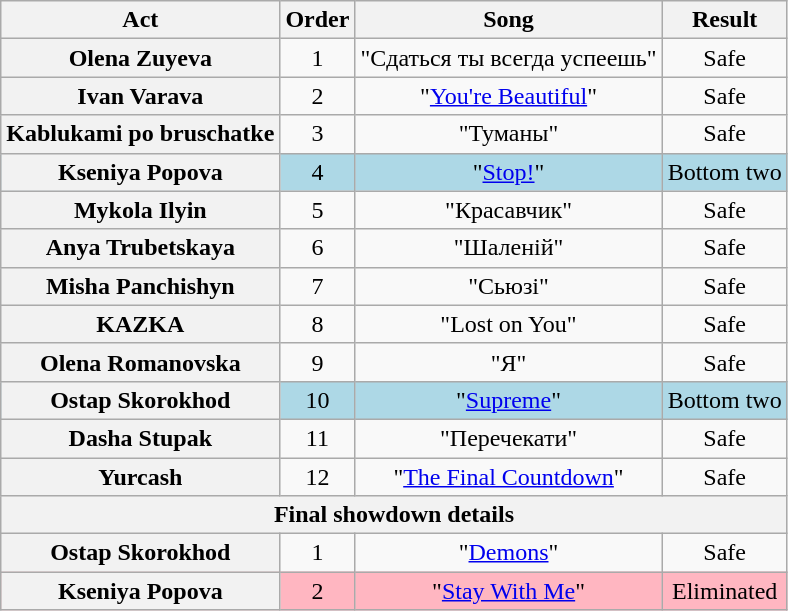<table class="wikitable plainrowheaders" style="text-align:center;">
<tr>
<th scope="col">Act</th>
<th scope="col">Order</th>
<th scope="col">Song</th>
<th scope="col">Result</th>
</tr>
<tr>
<th scope="row">Olena Zuyeva</th>
<td>1</td>
<td>"Сдаться ты всегда успеешь"</td>
<td>Safe</td>
</tr>
<tr>
<th scope="row">Ivan Varava</th>
<td>2</td>
<td>"<a href='#'>You're Beautiful</a>"</td>
<td>Safe</td>
</tr>
<tr>
<th scope="row">Kablukami po bruschatke</th>
<td>3</td>
<td>"Туманы"</td>
<td>Safe</td>
</tr>
<tr style="background:lightblue;">
<th scope="row">Kseniya Popova</th>
<td>4</td>
<td>"<a href='#'>Stop!</a>"</td>
<td>Bottom two</td>
</tr>
<tr>
<th scope="row">Mykola Ilyin</th>
<td>5</td>
<td>"Красавчик"</td>
<td>Safe</td>
</tr>
<tr>
<th scope="row">Anya Trubetskaya</th>
<td>6</td>
<td>"Шаленій"</td>
<td>Safe</td>
</tr>
<tr>
<th scope="row">Misha Panchishyn</th>
<td>7</td>
<td>"Сьюзі"</td>
<td>Safe</td>
</tr>
<tr>
<th scope="row">KAZKA</th>
<td>8</td>
<td>"Lost on You"</td>
<td>Safe</td>
</tr>
<tr>
<th scope="row">Olena Romanovska</th>
<td>9</td>
<td>"Я"</td>
<td>Safe</td>
</tr>
<tr style="background:lightblue;">
<th scope="row">Ostap Skorokhod</th>
<td>10</td>
<td>"<a href='#'>Supreme</a>"</td>
<td>Bottom two</td>
</tr>
<tr>
<th scope="row">Dasha Stupak</th>
<td>11</td>
<td>"Перечекати"</td>
<td>Safe</td>
</tr>
<tr>
<th scope="row">Yurcash</th>
<td>12</td>
<td>"<a href='#'>The Final Countdown</a>"</td>
<td>Safe</td>
</tr>
<tr>
<th colspan="4">Final showdown details</th>
</tr>
<tr>
<th scope="row">Ostap Skorokhod</th>
<td>1</td>
<td>"<a href='#'>Demons</a>"</td>
<td>Safe</td>
</tr>
<tr style="background:lightpink;">
<th scope="row">Kseniya Popova</th>
<td>2</td>
<td>"<a href='#'>Stay With Me</a>"</td>
<td>Eliminated</td>
</tr>
</table>
